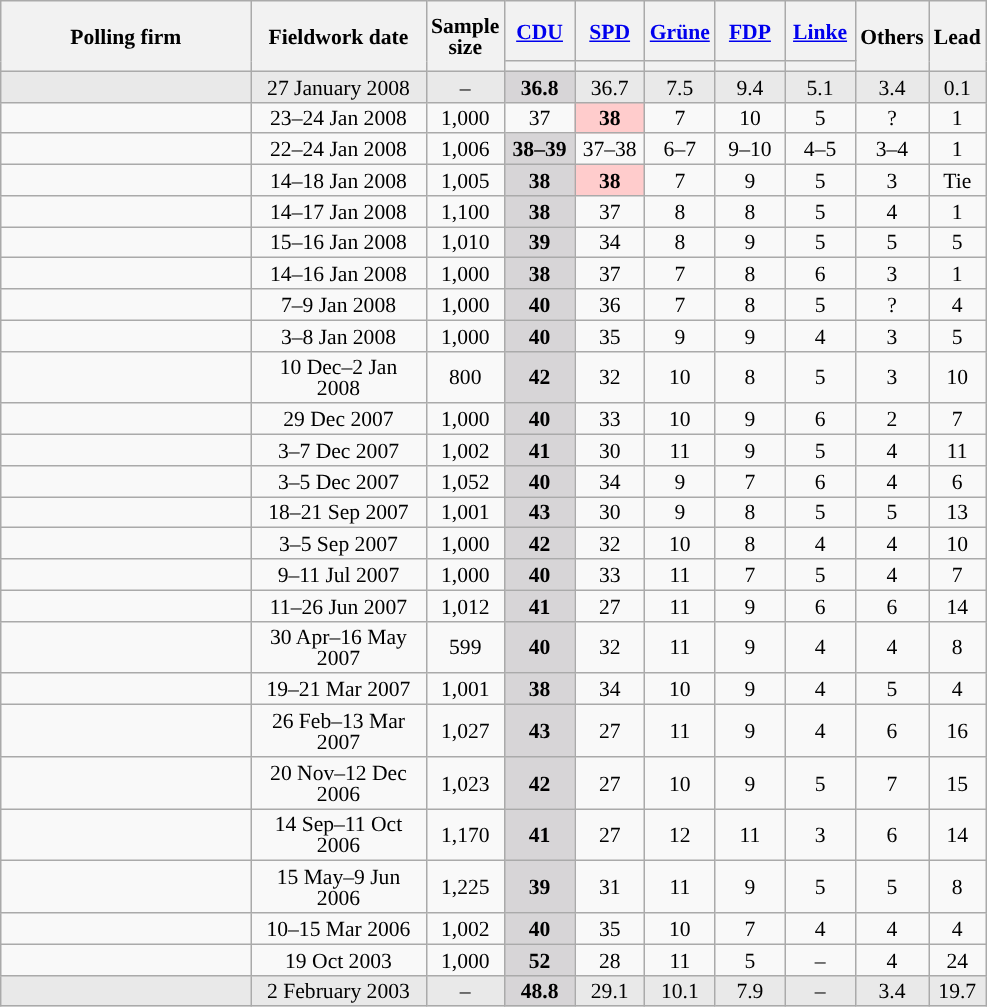<table class="wikitable sortable" style="text-align:center;font-size:90%;line-height:14px;">
<tr style="height:40px;">
<th style="width:160px;" rowspan="2">Polling firm</th>
<th style="width:110px;" rowspan="2">Fieldwork date</th>
<th style="width:35px;" rowspan="2">Sample<br>size</th>
<th class="unsortable" style="width:40px;"><a href='#'>CDU</a></th>
<th class="unsortable" style="width:40px;"><a href='#'>SPD</a></th>
<th class="unsortable" style="width:40px;"><a href='#'>Grüne</a></th>
<th class="unsortable" style="width:40px;"><a href='#'>FDP</a></th>
<th class="unsortable" style="width:40px;"><a href='#'>Linke</a></th>
<th class="unsortable" style="width:40px;" rowspan="2">Others</th>
<th style="width:30px;" rowspan="2">Lead</th>
</tr>
<tr>
<th style="background:"></th>
<th style="background:"></th>
<th style="background:"></th>
<th style="background:"></th>
<th style="background:"></th>
</tr>
<tr style="background:#E9E9E9;">
<td></td>
<td data-sort-value="2008-01-27">27 January 2008</td>
<td>–</td>
<td style="background:#D7D5D7;"><strong>36.8</strong></td>
<td>36.7</td>
<td>7.5</td>
<td>9.4</td>
<td>5.1</td>
<td>3.4</td>
<td style="background:">0.1</td>
</tr>
<tr>
<td></td>
<td data-sort-value="2008-01-25">23–24 Jan 2008</td>
<td>1,000</td>
<td>37</td>
<td style="background:#FFCCCC;"><strong>38</strong></td>
<td>7</td>
<td>10</td>
<td>5</td>
<td>?</td>
<td style="background:">1</td>
</tr>
<tr>
<td></td>
<td data-sort-value="2008-01-25">22–24 Jan 2008</td>
<td>1,006</td>
<td style="background:#D7D5D7;"><strong>38–39</strong></td>
<td>37–38</td>
<td>6–7</td>
<td>9–10</td>
<td>4–5</td>
<td>3–4</td>
<td style="background:">1</td>
</tr>
<tr>
<td></td>
<td data-sort-value="2008-01-22">14–18 Jan 2008</td>
<td>1,005</td>
<td style="background:#D7D5D7;"><strong>38</strong></td>
<td style="background:#FFCCCC;"><strong>38</strong></td>
<td>7</td>
<td>9</td>
<td>5</td>
<td>3</td>
<td data-sort-value="0">Tie</td>
</tr>
<tr>
<td></td>
<td data-sort-value="2008-01-18">14–17 Jan 2008</td>
<td>1,100</td>
<td style="background:#D7D5D7;"><strong>38</strong></td>
<td>37</td>
<td>8</td>
<td>8</td>
<td>5</td>
<td>4</td>
<td style="background:">1</td>
</tr>
<tr>
<td></td>
<td data-sort-value="2008-01-18">15–16 Jan 2008</td>
<td>1,010</td>
<td style="background:#D7D5D7;"><strong>39</strong></td>
<td>34</td>
<td>8</td>
<td>9</td>
<td>5</td>
<td>5</td>
<td style="background:">5</td>
</tr>
<tr>
<td></td>
<td data-sort-value="2008-01-17">14–16 Jan 2008</td>
<td>1,000</td>
<td style="background:#D7D5D7;"><strong>38</strong></td>
<td>37</td>
<td>7</td>
<td>8</td>
<td>6</td>
<td>3</td>
<td style="background:">1</td>
</tr>
<tr>
<td></td>
<td data-sort-value="2008-01-11">7–9 Jan 2008</td>
<td>1,000</td>
<td style="background:#D7D5D7;"><strong>40</strong></td>
<td>36</td>
<td>7</td>
<td>8</td>
<td>5</td>
<td>?</td>
<td style="background:">4</td>
</tr>
<tr>
<td></td>
<td data-sort-value="2008-01-09">3–8 Jan 2008</td>
<td>1,000</td>
<td style="background:#D7D5D7;"><strong>40</strong></td>
<td>35</td>
<td>9</td>
<td>9</td>
<td>4</td>
<td>3</td>
<td style="background:">5</td>
</tr>
<tr>
<td></td>
<td data-sort-value="2008-01-05">10 Dec–2 Jan 2008</td>
<td>800</td>
<td style="background:#D7D5D7;"><strong>42</strong></td>
<td>32</td>
<td>10</td>
<td>8</td>
<td>5</td>
<td>3</td>
<td style="background:">10</td>
</tr>
<tr>
<td></td>
<td data-sort-value="2007-12-29">29 Dec 2007</td>
<td>1,000</td>
<td style="background:#D7D5D7;"><strong>40</strong></td>
<td>33</td>
<td>10</td>
<td>9</td>
<td>6</td>
<td>2</td>
<td style="background:">7</td>
</tr>
<tr>
<td></td>
<td data-sort-value="2007-12-12">3–7 Dec 2007</td>
<td>1,002</td>
<td style="background:#D7D5D7;"><strong>41</strong></td>
<td>30</td>
<td>11</td>
<td>9</td>
<td>5</td>
<td>4</td>
<td style="background:">11</td>
</tr>
<tr>
<td></td>
<td data-sort-value="2007-12-07">3–5 Dec 2007</td>
<td>1,052</td>
<td style="background:#D7D5D7;"><strong>40</strong></td>
<td>34</td>
<td>9</td>
<td>7</td>
<td>6</td>
<td>4</td>
<td style="background:">6</td>
</tr>
<tr>
<td></td>
<td data-sort-value="2007-09-26">18–21 Sep 2007</td>
<td>1,001</td>
<td style="background:#D7D5D7;"><strong>43</strong></td>
<td>30</td>
<td>9</td>
<td>8</td>
<td>5</td>
<td>5</td>
<td style="background:">13</td>
</tr>
<tr>
<td></td>
<td data-sort-value="2007-09-06">3–5 Sep 2007</td>
<td>1,000</td>
<td style="background:#D7D5D7;"><strong>42</strong></td>
<td>32</td>
<td>10</td>
<td>8</td>
<td>4</td>
<td>4</td>
<td style="background:">10</td>
</tr>
<tr>
<td></td>
<td data-sort-value="2007-07-24">9–11 Jul 2007</td>
<td>1,000</td>
<td style="background:#D7D5D7;"><strong>40</strong></td>
<td>33</td>
<td>11</td>
<td>7</td>
<td>5</td>
<td>4</td>
<td style="background:">7</td>
</tr>
<tr>
<td></td>
<td data-sort-value="2007-06-28">11–26 Jun 2007</td>
<td>1,012</td>
<td style="background:#D7D5D7;"><strong>41</strong></td>
<td>27</td>
<td>11</td>
<td>9</td>
<td>6</td>
<td>6</td>
<td style="background:">14</td>
</tr>
<tr>
<td></td>
<td data-sort-value="2007-05-20">30 Apr–16 May 2007</td>
<td>599</td>
<td style="background:#D7D5D7;"><strong>40</strong></td>
<td>32</td>
<td>11</td>
<td>9</td>
<td>4</td>
<td>4</td>
<td style="background:">8</td>
</tr>
<tr>
<td></td>
<td data-sort-value="2007-03-24">19–21 Mar 2007</td>
<td>1,001</td>
<td style="background:#D7D5D7;"><strong>38</strong></td>
<td>34</td>
<td>10</td>
<td>9</td>
<td>4</td>
<td>5</td>
<td style="background:">4</td>
</tr>
<tr>
<td></td>
<td data-sort-value="2007-03-14">26 Feb–13 Mar 2007</td>
<td>1,027</td>
<td style="background:#D7D5D7;"><strong>43</strong></td>
<td>27</td>
<td>11</td>
<td>9</td>
<td>4</td>
<td>6</td>
<td style="background:">16</td>
</tr>
<tr>
<td></td>
<td data-sort-value="2006-12-14">20 Nov–12 Dec 2006</td>
<td>1,023</td>
<td style="background:#D7D5D7;"><strong>42</strong></td>
<td>27</td>
<td>10</td>
<td>9</td>
<td>5</td>
<td>7</td>
<td style="background:">15</td>
</tr>
<tr>
<td></td>
<td data-sort-value="2006-10-12">14 Sep–11 Oct 2006</td>
<td>1,170</td>
<td style="background:#D7D5D7;"><strong>41</strong></td>
<td>27</td>
<td>12</td>
<td>11</td>
<td>3</td>
<td>6</td>
<td style="background:">14</td>
</tr>
<tr>
<td></td>
<td data-sort-value="2006-06-15">15 May–9 Jun 2006</td>
<td>1,225</td>
<td style="background:#D7D5D7;"><strong>39</strong></td>
<td>31</td>
<td>11</td>
<td>9</td>
<td>5</td>
<td>5</td>
<td style="background:">8</td>
</tr>
<tr>
<td></td>
<td data-sort-value="2006-03-19">10–15 Mar 2006</td>
<td>1,002</td>
<td style="background:#D7D5D7;"><strong>40</strong></td>
<td>35</td>
<td>10</td>
<td>7</td>
<td>4</td>
<td>4</td>
<td style="background:">4</td>
</tr>
<tr>
<td></td>
<td data-sort-value="2003-10-19">19 Oct 2003</td>
<td>1,000</td>
<td style="background:#D7D5D7;"><strong>52</strong></td>
<td>28</td>
<td>11</td>
<td>5</td>
<td>–</td>
<td>4</td>
<td style="background:">24</td>
</tr>
<tr style="background:#E9E9E9;">
<td></td>
<td data-sort-value="2003-02-02">2 February 2003</td>
<td>–</td>
<td style="background:#D7D5D7;"><strong>48.8</strong></td>
<td>29.1</td>
<td>10.1</td>
<td>7.9</td>
<td>–</td>
<td>3.4</td>
<td style="background:">19.7</td>
</tr>
</table>
